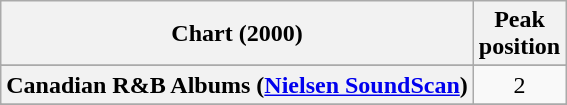<table class="wikitable plainrowheaders sortable">
<tr>
<th scope="col">Chart (2000)</th>
<th scope="col">Peak<br>position</th>
</tr>
<tr>
</tr>
<tr>
</tr>
<tr>
</tr>
<tr>
</tr>
<tr>
</tr>
<tr>
<th scope="row">Canadian R&B Albums (<a href='#'>Nielsen SoundScan</a>)</th>
<td style="text-align:center;">2</td>
</tr>
<tr>
</tr>
<tr>
</tr>
<tr>
</tr>
<tr>
</tr>
<tr>
</tr>
<tr>
</tr>
<tr>
</tr>
<tr>
</tr>
<tr>
</tr>
<tr>
</tr>
<tr>
</tr>
<tr>
</tr>
</table>
